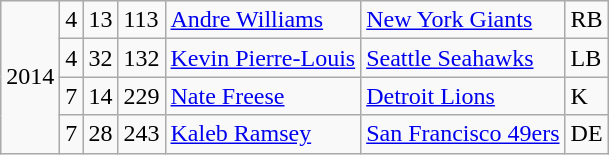<table class="wikitable sortable">
<tr>
<td rowspan="4">2014</td>
<td>4</td>
<td>13</td>
<td>113</td>
<td><a href='#'>Andre Williams</a></td>
<td><a href='#'>New York Giants</a></td>
<td>RB</td>
</tr>
<tr>
<td>4</td>
<td>32</td>
<td>132</td>
<td><a href='#'>Kevin Pierre-Louis</a></td>
<td><a href='#'>Seattle Seahawks</a></td>
<td>LB</td>
</tr>
<tr>
<td>7</td>
<td>14</td>
<td>229</td>
<td><a href='#'>Nate Freese</a></td>
<td><a href='#'>Detroit Lions</a></td>
<td>K</td>
</tr>
<tr>
<td>7</td>
<td>28</td>
<td>243</td>
<td><a href='#'>Kaleb Ramsey</a></td>
<td><a href='#'>San Francisco 49ers</a></td>
<td>DE</td>
</tr>
</table>
